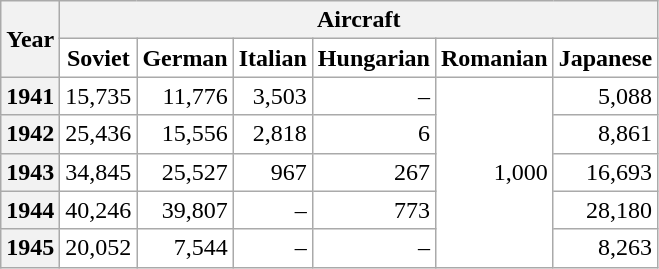<table class="wikitable">
<tr>
<th rowspan="2">Year</th>
<th colspan="6">Aircraft</th>
</tr>
<tr>
<th style="background:#fff;">Soviet</th>
<th style="background:#fff;">German</th>
<th style="background:#fff;">Italian</th>
<th style="background:#fff;">Hungarian</th>
<th style="background:#fff;">Romanian</th>
<th style="background:#fff;">Japanese</th>
</tr>
<tr>
<th>1941</th>
<td style="text-align:right; background:#fff;">15,735</td>
<td style="text-align:right; background:#fff;">11,776</td>
<td style="text-align:right; background:#fff;">3,503</td>
<td style="text-align:right; background:#fff;">–</td>
<td style="text-align:right; background:#fff;" rowspan="5">1,000</td>
<td style="text-align:right; background:#fff;">5,088</td>
</tr>
<tr>
<th>1942</th>
<td style="text-align:right; background:#fff;">25,436</td>
<td style="text-align:right; background:#fff;">15,556</td>
<td style="text-align:right; background:#fff;">2,818</td>
<td style="text-align:right; background:#fff;">6</td>
<td style="text-align:right; background:#fff;">8,861</td>
</tr>
<tr>
<th>1943</th>
<td style="text-align:right; background:#fff;">34,845</td>
<td style="text-align:right; background:#fff;">25,527</td>
<td style="text-align:right; background:#fff;">967</td>
<td style="text-align:right; background:#fff;">267</td>
<td style="text-align:right; background:#fff;">16,693</td>
</tr>
<tr>
<th>1944</th>
<td style="text-align:right; background:#fff;">40,246</td>
<td style="text-align:right; background:#fff;">39,807</td>
<td style="text-align:right; background:#fff;">–</td>
<td style="text-align:right; background:#fff;">773</td>
<td style="text-align:right; background:#fff;">28,180</td>
</tr>
<tr>
<th>1945</th>
<td style="text-align:right; background:#fff;">20,052</td>
<td style="text-align:right; background:#fff;">7,544</td>
<td style="text-align:right; background:#fff;">–</td>
<td style="text-align:right; background:#fff;">–</td>
<td style="text-align:right; background:#fff;">8,263</td>
</tr>
</table>
